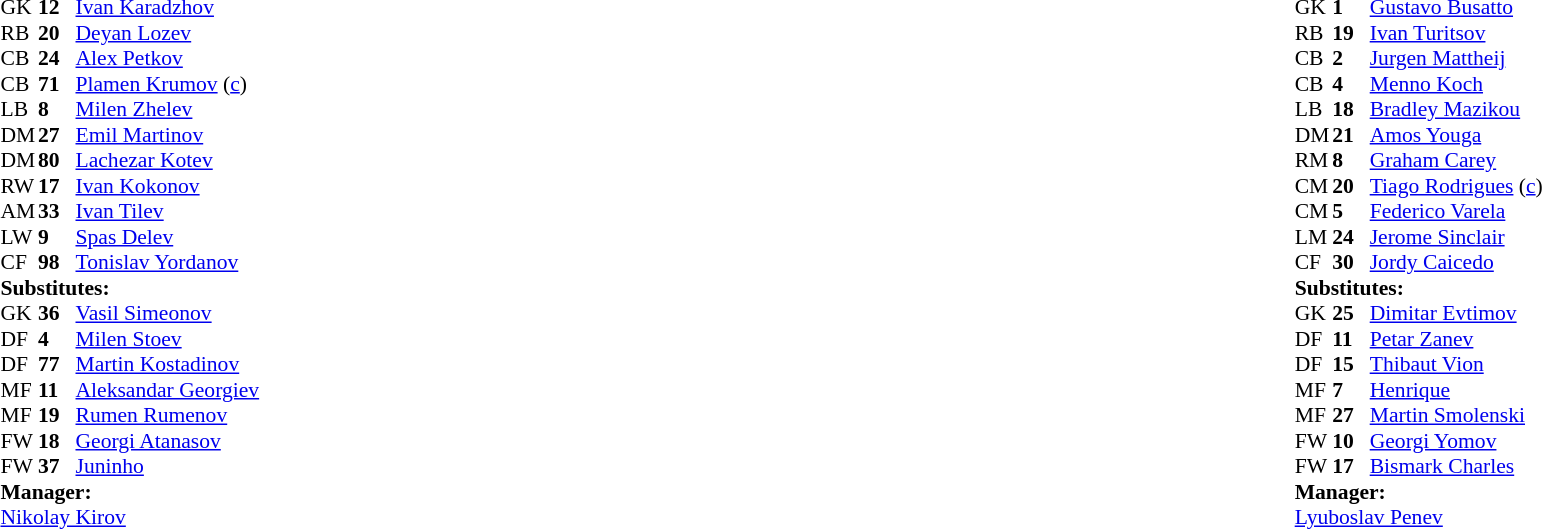<table style="width:100%">
<tr>
<td style="vertical-align:top;width:50%"><br><table style="font-size:90%" cellspacing="0" cellpadding="0">
<tr>
<th width="25"></th>
<th width="25"></th>
</tr>
<tr>
<td>GK</td>
<td><strong>12</strong></td>
<td> <a href='#'>Ivan Karadzhov</a></td>
</tr>
<tr>
<td>RB</td>
<td><strong>20</strong></td>
<td> <a href='#'>Deyan Lozev</a></td>
</tr>
<tr>
<td>CB</td>
<td><strong>24</strong></td>
<td> <a href='#'>Alex Petkov</a></td>
<td></td>
</tr>
<tr>
<td>CB</td>
<td><strong>71</strong></td>
<td> <a href='#'>Plamen Krumov</a> (<a href='#'>c</a>)</td>
</tr>
<tr>
<td>LB</td>
<td><strong>8</strong></td>
<td> <a href='#'>Milen Zhelev</a></td>
</tr>
<tr>
<td>DM</td>
<td><strong>27</strong></td>
<td> <a href='#'>Emil Martinov</a></td>
<td></td>
</tr>
<tr>
<td>DM</td>
<td><strong>80</strong></td>
<td> <a href='#'>Lachezar Kotev</a></td>
</tr>
<tr>
<td>RW</td>
<td><strong>17</strong></td>
<td> <a href='#'>Ivan Kokonov</a></td>
</tr>
<tr>
<td>AM</td>
<td><strong>33</strong></td>
<td> <a href='#'>Ivan Tilev</a></td>
<td></td>
</tr>
<tr>
<td>LW</td>
<td><strong>9</strong></td>
<td> <a href='#'>Spas Delev</a></td>
<td></td>
<td></td>
</tr>
<tr>
<td>CF</td>
<td><strong>98</strong></td>
<td> <a href='#'>Tonislav Yordanov</a></td>
<td></td>
<td></td>
</tr>
<tr>
<td colspan=4><strong>Substitutes:</strong></td>
</tr>
<tr>
<td>GK</td>
<td><strong>36</strong></td>
<td> <a href='#'>Vasil Simeonov</a></td>
</tr>
<tr>
<td>DF</td>
<td><strong>4</strong></td>
<td> <a href='#'>Milen Stoev</a></td>
</tr>
<tr>
<td>DF</td>
<td><strong>77</strong></td>
<td> <a href='#'>Martin Kostadinov</a></td>
</tr>
<tr>
<td>MF</td>
<td><strong>11</strong></td>
<td> <a href='#'>Aleksandar Georgiev</a></td>
</tr>
<tr>
<td>MF</td>
<td><strong>19</strong></td>
<td> <a href='#'>Rumen Rumenov</a></td>
<td></td>
<td></td>
</tr>
<tr>
<td>FW</td>
<td><strong>18</strong></td>
<td> <a href='#'>Georgi Atanasov</a></td>
</tr>
<tr>
<td>FW</td>
<td><strong>37</strong></td>
<td> <a href='#'>Juninho</a></td>
<td></td>
<td></td>
</tr>
<tr>
<td colspan=4><strong>Manager:</strong></td>
</tr>
<tr>
<td colspan="4"> <a href='#'>Nikolay Kirov</a></td>
</tr>
</table>
</td>
<td valign="top"></td>
<td valign="top" width="50%"><br><table cellspacing="0" cellpadding="0" style="font-size:90%;margin:auto">
<tr>
<th width="25"></th>
<th width="25"></th>
</tr>
<tr>
<td>GK</td>
<td><strong>1</strong></td>
<td> <a href='#'>Gustavo Busatto</a></td>
<td></td>
</tr>
<tr>
<td>RB</td>
<td><strong>19</strong></td>
<td> <a href='#'>Ivan Turitsov</a></td>
</tr>
<tr>
<td>CB</td>
<td><strong>2</strong></td>
<td> <a href='#'>Jurgen Mattheij</a></td>
<td></td>
</tr>
<tr>
<td>CB</td>
<td><strong>4</strong></td>
<td> <a href='#'>Menno Koch</a></td>
</tr>
<tr>
<td>LB</td>
<td><strong>18</strong></td>
<td> <a href='#'>Bradley Mazikou</a></td>
</tr>
<tr>
<td>DM</td>
<td><strong>21</strong></td>
<td> <a href='#'>Amos Youga</a></td>
</tr>
<tr>
<td>RM</td>
<td><strong>8</strong></td>
<td> <a href='#'>Graham Carey</a></td>
<td></td>
<td></td>
</tr>
<tr>
<td>CM</td>
<td><strong>20</strong></td>
<td> <a href='#'>Tiago Rodrigues</a> (<a href='#'>c</a>)</td>
</tr>
<tr>
<td>CM</td>
<td><strong>5</strong></td>
<td> <a href='#'>Federico Varela</a></td>
<td></td>
<td></td>
</tr>
<tr>
<td>LM</td>
<td><strong>24</strong></td>
<td> <a href='#'>Jerome Sinclair</a></td>
<td></td>
<td></td>
</tr>
<tr>
<td>CF</td>
<td><strong>30</strong></td>
<td> <a href='#'>Jordy Caicedo</a></td>
<td></td>
<td></td>
</tr>
<tr>
<td colspan=4><strong>Substitutes:</strong></td>
</tr>
<tr>
<td>GK</td>
<td><strong>25</strong></td>
<td> <a href='#'>Dimitar Evtimov</a></td>
</tr>
<tr>
<td>DF</td>
<td><strong>11</strong></td>
<td> <a href='#'>Petar Zanev</a></td>
</tr>
<tr>
<td>DF</td>
<td><strong>15</strong></td>
<td> <a href='#'>Thibaut Vion</a></td>
<td></td>
<td></td>
</tr>
<tr>
<td>MF</td>
<td><strong>7</strong></td>
<td> <a href='#'>Henrique</a></td>
<td></td>
<td></td>
</tr>
<tr>
<td>MF</td>
<td><strong>27</strong></td>
<td> <a href='#'>Martin Smolenski</a></td>
</tr>
<tr>
<td>FW</td>
<td><strong>10</strong></td>
<td> <a href='#'>Georgi Yomov</a></td>
<td></td>
<td></td>
</tr>
<tr>
<td>FW</td>
<td><strong>17</strong></td>
<td> <a href='#'>Bismark Charles</a></td>
<td></td>
<td></td>
</tr>
<tr>
<td colspan=4><strong>Manager:</strong></td>
</tr>
<tr>
<td colspan="4"> <a href='#'>Lyuboslav Penev</a></td>
</tr>
</table>
</td>
</tr>
</table>
